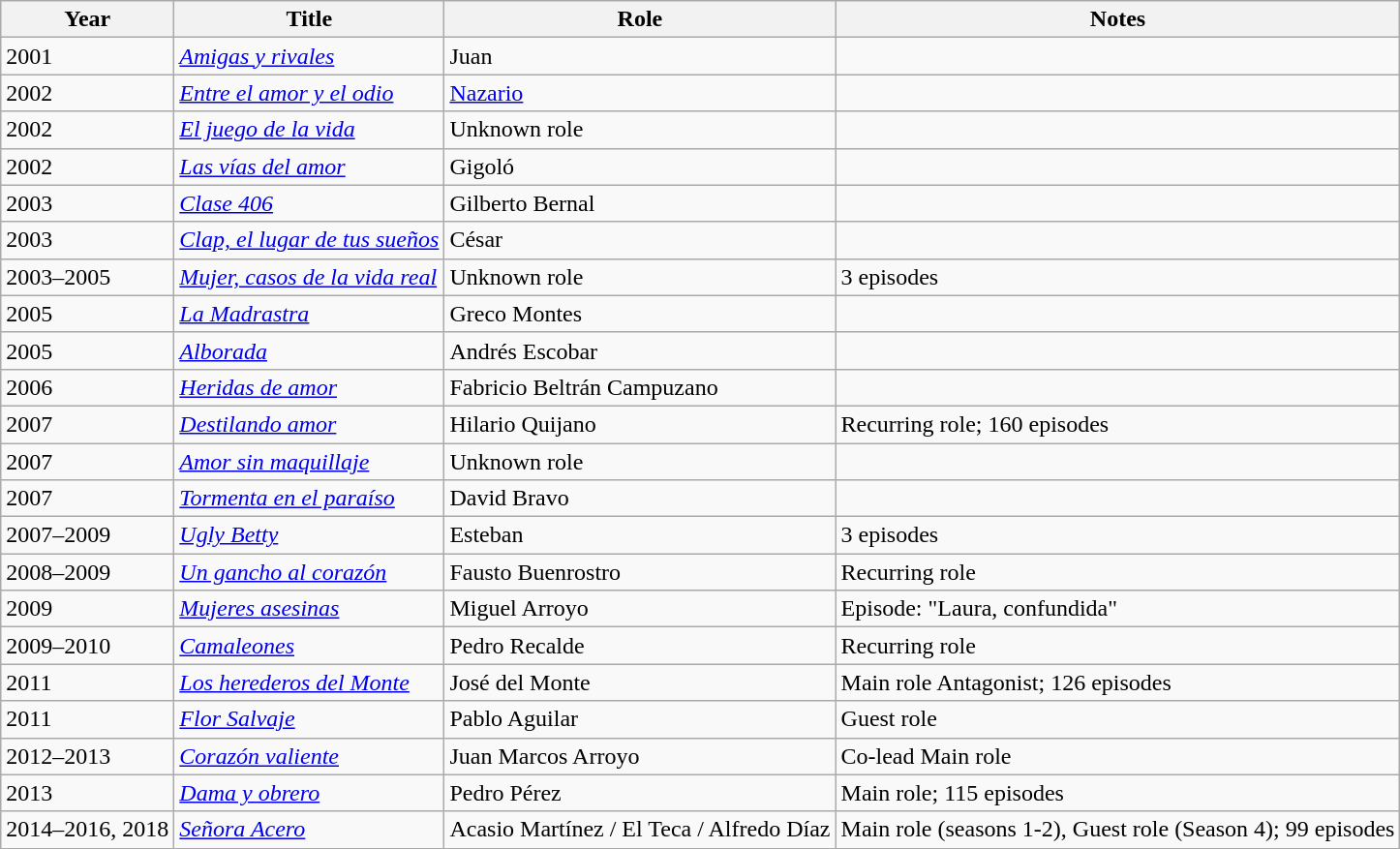<table class="wikitable sortable">
<tr>
<th>Year</th>
<th>Title</th>
<th>Role</th>
<th class="unsortable">Notes</th>
</tr>
<tr>
<td>2001</td>
<td><em><a href='#'>Amigas y rivales</a></em></td>
<td>Juan</td>
<td></td>
</tr>
<tr>
<td>2002</td>
<td><em><a href='#'>Entre el amor y el odio</a></em></td>
<td><a href='#'>Nazario</a></td>
<td></td>
</tr>
<tr>
<td>2002</td>
<td><em><a href='#'>El juego de la vida</a></em></td>
<td>Unknown role</td>
<td></td>
</tr>
<tr>
<td>2002</td>
<td><em><a href='#'>Las vías del amor</a></em></td>
<td>Gigoló</td>
<td></td>
</tr>
<tr>
<td>2003</td>
<td><em><a href='#'>Clase 406</a></em></td>
<td>Gilberto Bernal</td>
<td></td>
</tr>
<tr>
<td>2003</td>
<td><em><a href='#'>Clap, el lugar de tus sueños</a></em></td>
<td>César</td>
<td></td>
</tr>
<tr>
<td>2003–2005</td>
<td><em><a href='#'>Mujer, casos de la vida real</a></em></td>
<td>Unknown role</td>
<td>3 episodes</td>
</tr>
<tr>
<td>2005</td>
<td><em><a href='#'>La Madrastra</a></em></td>
<td>Greco Montes</td>
<td></td>
</tr>
<tr>
<td>2005</td>
<td><em><a href='#'>Alborada</a></em></td>
<td>Andrés Escobar</td>
<td></td>
</tr>
<tr>
<td>2006</td>
<td><em><a href='#'>Heridas de amor</a></em></td>
<td>Fabricio Beltrán Campuzano</td>
<td></td>
</tr>
<tr>
<td>2007</td>
<td><em><a href='#'>Destilando amor</a></em></td>
<td>Hilario Quijano</td>
<td>Recurring role; 160 episodes</td>
</tr>
<tr>
<td>2007</td>
<td><em><a href='#'>Amor sin maquillaje</a></em></td>
<td>Unknown role</td>
<td></td>
</tr>
<tr>
<td>2007</td>
<td><em><a href='#'>Tormenta en el paraíso</a></em></td>
<td>David Bravo</td>
<td></td>
</tr>
<tr>
<td>2007–2009</td>
<td><em><a href='#'>Ugly Betty</a></em></td>
<td>Esteban</td>
<td>3 episodes</td>
</tr>
<tr>
<td>2008–2009</td>
<td><em><a href='#'>Un gancho al corazón</a></em></td>
<td>Fausto Buenrostro</td>
<td>Recurring role</td>
</tr>
<tr>
<td>2009</td>
<td><em><a href='#'>Mujeres asesinas</a></em></td>
<td>Miguel Arroyo</td>
<td>Episode: "Laura, confundida"</td>
</tr>
<tr>
<td>2009–2010</td>
<td><em><a href='#'>Camaleones</a></em></td>
<td>Pedro Recalde</td>
<td>Recurring role</td>
</tr>
<tr>
<td>2011</td>
<td><em><a href='#'>Los herederos del Monte</a></em></td>
<td>José del Monte</td>
<td>Main role Antagonist; 126 episodes</td>
</tr>
<tr>
<td>2011</td>
<td><em><a href='#'>Flor Salvaje</a></em></td>
<td>Pablo Aguilar</td>
<td>Guest role</td>
</tr>
<tr>
<td>2012–2013</td>
<td><em><a href='#'>Corazón valiente</a></em></td>
<td>Juan Marcos Arroyo</td>
<td>Co-lead Main role</td>
</tr>
<tr>
<td>2013</td>
<td><em><a href='#'>Dama y obrero</a></em></td>
<td>Pedro Pérez</td>
<td>Main role; 115 episodes</td>
</tr>
<tr>
<td>2014–2016, 2018</td>
<td><em><a href='#'>Señora Acero</a></em></td>
<td>Acasio Martínez / El Teca / Alfredo Díaz</td>
<td>Main role (seasons 1-2), Guest role (Season 4); 99 episodes</td>
</tr>
<tr>
</tr>
</table>
